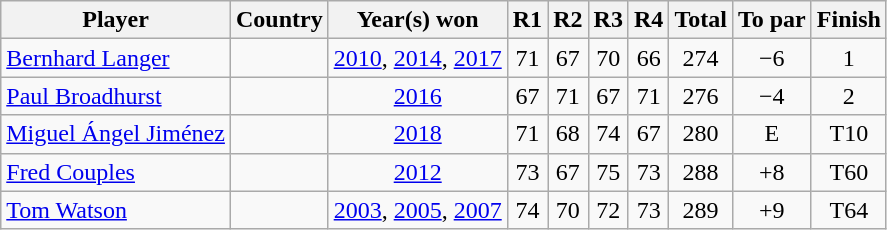<table class="wikitable" style="text-align:center">
<tr>
<th>Player</th>
<th>Country</th>
<th>Year(s) won</th>
<th>R1</th>
<th>R2</th>
<th>R3</th>
<th>R4</th>
<th>Total</th>
<th>To par</th>
<th>Finish</th>
</tr>
<tr>
<td align=left><a href='#'>Bernhard Langer</a></td>
<td align=left></td>
<td><a href='#'>2010</a>, <a href='#'>2014</a>, <a href='#'>2017</a></td>
<td>71</td>
<td>67</td>
<td>70</td>
<td>66</td>
<td>274</td>
<td>−6</td>
<td>1</td>
</tr>
<tr>
<td align=left><a href='#'>Paul Broadhurst</a></td>
<td align=left></td>
<td><a href='#'>2016</a></td>
<td>67</td>
<td>71</td>
<td>67</td>
<td>71</td>
<td>276</td>
<td>−4</td>
<td>2</td>
</tr>
<tr>
<td align=left><a href='#'>Miguel Ángel Jiménez</a></td>
<td align=left></td>
<td><a href='#'>2018</a></td>
<td>71</td>
<td>68</td>
<td>74</td>
<td>67</td>
<td>280</td>
<td>E</td>
<td>T10</td>
</tr>
<tr>
<td align=left><a href='#'>Fred Couples</a></td>
<td align=left></td>
<td><a href='#'>2012</a></td>
<td>73</td>
<td>67</td>
<td>75</td>
<td>73</td>
<td>288</td>
<td>+8</td>
<td>T60</td>
</tr>
<tr>
<td align=left><a href='#'>Tom Watson</a></td>
<td align=left></td>
<td><a href='#'>2003</a>, <a href='#'>2005</a>, <a href='#'>2007</a></td>
<td>74</td>
<td>70</td>
<td>72</td>
<td>73</td>
<td>289</td>
<td>+9</td>
<td>T64</td>
</tr>
</table>
